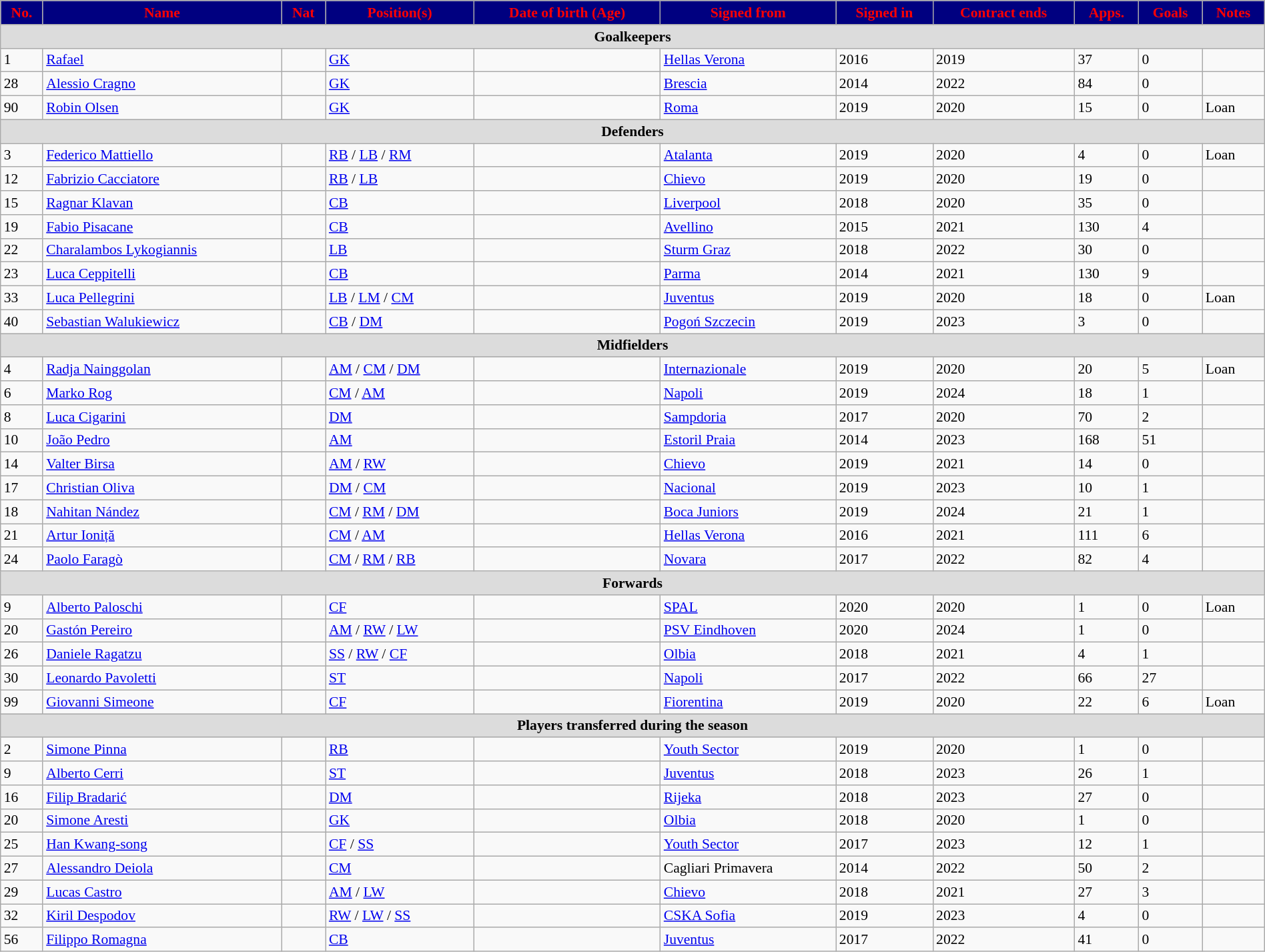<table class="wikitable" style="text-align:left; font-size:90%; width:100%;">
<tr>
<th style="background:#000080; color:red; text-align:center;">No.</th>
<th style="background:#000080; color:red; text-align:center;">Name</th>
<th style="background:#000080; color:red; text-align:center;">Nat</th>
<th style="background:#000080; color:red; text-align:center;">Position(s)</th>
<th style="background:#000080; color:red; text-align:center;">Date of birth (Age)</th>
<th style="background:#000080; color:red; text-align:center;">Signed from</th>
<th style="background:#000080; color:red; text-align:center;">Signed in</th>
<th style="background:#000080; color:red; text-align:center;">Contract ends</th>
<th style="background:#000080; color:red; text-align:center;">Apps.</th>
<th style="background:#000080; color:red; text-align:center;">Goals</th>
<th style="background:#000080; color:red; text-align:center;">Notes</th>
</tr>
<tr>
<th colspan=11 style="background:#DCDCDC; text-align:center">Goalkeepers</th>
</tr>
<tr>
<td>1</td>
<td><a href='#'>Rafael</a></td>
<td></td>
<td><a href='#'>GK</a></td>
<td></td>
<td> <a href='#'>Hellas Verona</a></td>
<td>2016</td>
<td>2019</td>
<td>37</td>
<td>0</td>
<td></td>
</tr>
<tr>
<td>28</td>
<td><a href='#'>Alessio Cragno</a></td>
<td></td>
<td><a href='#'>GK</a></td>
<td></td>
<td> <a href='#'>Brescia</a></td>
<td>2014</td>
<td>2022</td>
<td>84</td>
<td>0</td>
<td></td>
</tr>
<tr>
<td>90</td>
<td><a href='#'>Robin Olsen</a></td>
<td></td>
<td><a href='#'>GK</a></td>
<td></td>
<td> <a href='#'>Roma</a></td>
<td>2019</td>
<td>2020</td>
<td>15</td>
<td>0</td>
<td>Loan</td>
</tr>
<tr>
<th colspan=11 style="background:#DCDCDC; text-align:center">Defenders</th>
</tr>
<tr>
<td>3</td>
<td><a href='#'>Federico Mattiello</a></td>
<td></td>
<td><a href='#'>RB</a> / <a href='#'>LB</a> / <a href='#'>RM</a></td>
<td></td>
<td> <a href='#'>Atalanta</a></td>
<td>2019</td>
<td>2020</td>
<td>4</td>
<td>0</td>
<td>Loan</td>
</tr>
<tr>
<td>12</td>
<td><a href='#'>Fabrizio Cacciatore</a></td>
<td></td>
<td><a href='#'>RB</a> / <a href='#'>LB</a></td>
<td></td>
<td> <a href='#'>Chievo</a></td>
<td>2019</td>
<td>2020</td>
<td>19</td>
<td>0</td>
<td></td>
</tr>
<tr>
<td>15</td>
<td><a href='#'>Ragnar Klavan</a></td>
<td></td>
<td><a href='#'>CB</a></td>
<td></td>
<td> <a href='#'>Liverpool</a></td>
<td>2018</td>
<td>2020</td>
<td>35</td>
<td>0</td>
<td></td>
</tr>
<tr>
<td>19</td>
<td><a href='#'>Fabio Pisacane</a></td>
<td></td>
<td><a href='#'>CB</a></td>
<td></td>
<td> <a href='#'>Avellino</a></td>
<td>2015</td>
<td>2021</td>
<td>130</td>
<td>4</td>
<td></td>
</tr>
<tr>
<td>22</td>
<td><a href='#'>Charalambos Lykogiannis</a></td>
<td></td>
<td><a href='#'>LB</a></td>
<td></td>
<td> <a href='#'>Sturm Graz</a></td>
<td>2018</td>
<td>2022</td>
<td>30</td>
<td>0</td>
<td></td>
</tr>
<tr>
<td>23</td>
<td><a href='#'>Luca Ceppitelli</a></td>
<td></td>
<td><a href='#'>CB</a></td>
<td></td>
<td> <a href='#'>Parma</a></td>
<td>2014</td>
<td>2021</td>
<td>130</td>
<td>9</td>
<td></td>
</tr>
<tr>
<td>33</td>
<td><a href='#'>Luca Pellegrini</a></td>
<td></td>
<td><a href='#'>LB</a> / <a href='#'>LM</a> / <a href='#'>CM</a></td>
<td></td>
<td> <a href='#'>Juventus</a></td>
<td>2019</td>
<td>2020</td>
<td>18</td>
<td>0</td>
<td>Loan</td>
</tr>
<tr>
<td>40</td>
<td><a href='#'>Sebastian Walukiewicz</a></td>
<td></td>
<td><a href='#'>CB</a> / <a href='#'>DM</a></td>
<td></td>
<td> <a href='#'>Pogoń Szczecin</a></td>
<td>2019</td>
<td>2023</td>
<td>3</td>
<td>0</td>
<td></td>
</tr>
<tr>
<th colspan=11 style="background:#DCDCDC; text-align:center">Midfielders</th>
</tr>
<tr>
<td>4</td>
<td><a href='#'>Radja Nainggolan</a></td>
<td></td>
<td><a href='#'>AM</a> / <a href='#'>CM</a> / <a href='#'>DM</a></td>
<td></td>
<td> <a href='#'>Internazionale</a></td>
<td>2019</td>
<td>2020</td>
<td>20</td>
<td>5</td>
<td>Loan</td>
</tr>
<tr>
<td>6</td>
<td><a href='#'>Marko Rog</a></td>
<td></td>
<td><a href='#'>CM</a> / <a href='#'>AM</a></td>
<td></td>
<td> <a href='#'>Napoli</a></td>
<td>2019</td>
<td>2024</td>
<td>18</td>
<td>1</td>
<td></td>
</tr>
<tr>
<td>8</td>
<td><a href='#'>Luca Cigarini</a></td>
<td></td>
<td><a href='#'>DM</a></td>
<td></td>
<td> <a href='#'>Sampdoria</a></td>
<td>2017</td>
<td>2020</td>
<td>70</td>
<td>2</td>
<td></td>
</tr>
<tr>
<td>10</td>
<td><a href='#'>João Pedro</a></td>
<td></td>
<td><a href='#'>AM</a></td>
<td></td>
<td> <a href='#'>Estoril Praia</a></td>
<td>2014</td>
<td>2023</td>
<td>168</td>
<td>51</td>
<td></td>
</tr>
<tr>
<td>14</td>
<td><a href='#'>Valter Birsa</a></td>
<td></td>
<td><a href='#'>AM</a> / <a href='#'>RW</a></td>
<td></td>
<td> <a href='#'>Chievo</a></td>
<td>2019</td>
<td>2021</td>
<td>14</td>
<td>0</td>
<td></td>
</tr>
<tr>
<td>17</td>
<td><a href='#'>Christian Oliva</a></td>
<td></td>
<td><a href='#'>DM</a> / <a href='#'>CM</a></td>
<td></td>
<td> <a href='#'>Nacional</a></td>
<td>2019</td>
<td>2023</td>
<td>10</td>
<td>1</td>
<td></td>
</tr>
<tr>
<td>18</td>
<td><a href='#'>Nahitan Nández</a></td>
<td></td>
<td><a href='#'>CM</a> / <a href='#'>RM</a> / <a href='#'>DM</a></td>
<td></td>
<td> <a href='#'>Boca Juniors</a></td>
<td>2019</td>
<td>2024</td>
<td>21</td>
<td>1</td>
<td></td>
</tr>
<tr>
<td>21</td>
<td><a href='#'>Artur Ioniță</a></td>
<td></td>
<td><a href='#'>CM</a> / <a href='#'>AM</a></td>
<td></td>
<td> <a href='#'>Hellas Verona</a></td>
<td>2016</td>
<td>2021</td>
<td>111</td>
<td>6</td>
<td></td>
</tr>
<tr>
<td>24</td>
<td><a href='#'>Paolo Faragò</a></td>
<td></td>
<td><a href='#'>CM</a> / <a href='#'>RM</a> / <a href='#'>RB</a></td>
<td></td>
<td> <a href='#'>Novara</a></td>
<td>2017</td>
<td>2022</td>
<td>82</td>
<td>4</td>
<td></td>
</tr>
<tr>
<th colspan=11 style="background:#DCDCDC; text-align:center">Forwards</th>
</tr>
<tr>
<td>9</td>
<td><a href='#'>Alberto Paloschi</a></td>
<td></td>
<td><a href='#'>CF</a></td>
<td></td>
<td> <a href='#'>SPAL</a></td>
<td>2020</td>
<td>2020</td>
<td>1</td>
<td>0</td>
<td>Loan</td>
</tr>
<tr>
<td>20</td>
<td><a href='#'>Gastón Pereiro</a></td>
<td></td>
<td><a href='#'>AM</a> / <a href='#'>RW</a> / <a href='#'>LW</a></td>
<td></td>
<td> <a href='#'>PSV Eindhoven</a></td>
<td>2020</td>
<td>2024</td>
<td>1</td>
<td>0</td>
<td></td>
</tr>
<tr>
<td>26</td>
<td><a href='#'>Daniele Ragatzu</a></td>
<td></td>
<td><a href='#'>SS</a> / <a href='#'>RW</a> / <a href='#'>CF</a></td>
<td></td>
<td> <a href='#'>Olbia</a></td>
<td>2018</td>
<td>2021</td>
<td>4</td>
<td>1</td>
<td></td>
</tr>
<tr>
<td>30</td>
<td><a href='#'>Leonardo Pavoletti</a></td>
<td></td>
<td><a href='#'>ST</a></td>
<td></td>
<td> <a href='#'>Napoli</a></td>
<td>2017</td>
<td>2022</td>
<td>66</td>
<td>27</td>
<td></td>
</tr>
<tr>
<td>99</td>
<td><a href='#'>Giovanni Simeone</a></td>
<td></td>
<td><a href='#'>CF</a></td>
<td></td>
<td> <a href='#'>Fiorentina</a></td>
<td>2019</td>
<td>2020</td>
<td>22</td>
<td>6</td>
<td>Loan</td>
</tr>
<tr>
<th colspan=11 style="background:#DCDCDC; text-align:center">Players transferred during the season</th>
</tr>
<tr>
<td>2</td>
<td><a href='#'>Simone Pinna</a></td>
<td></td>
<td><a href='#'>RB</a></td>
<td></td>
<td> <a href='#'>Youth Sector</a></td>
<td>2019</td>
<td>2020</td>
<td>1</td>
<td>0</td>
<td></td>
</tr>
<tr>
<td>9</td>
<td><a href='#'>Alberto Cerri</a></td>
<td></td>
<td><a href='#'>ST</a></td>
<td></td>
<td> <a href='#'>Juventus</a></td>
<td>2018</td>
<td>2023</td>
<td>26</td>
<td>1</td>
<td></td>
</tr>
<tr>
<td>16</td>
<td><a href='#'>Filip Bradarić</a></td>
<td></td>
<td><a href='#'>DM</a></td>
<td></td>
<td> <a href='#'>Rijeka</a></td>
<td>2018</td>
<td>2023</td>
<td>27</td>
<td>0</td>
<td></td>
</tr>
<tr>
<td>20</td>
<td><a href='#'>Simone Aresti</a></td>
<td></td>
<td><a href='#'>GK</a></td>
<td></td>
<td> <a href='#'>Olbia</a></td>
<td>2018</td>
<td>2020</td>
<td>1</td>
<td>0</td>
<td></td>
</tr>
<tr>
<td>25</td>
<td><a href='#'>Han Kwang-song</a></td>
<td></td>
<td><a href='#'>CF</a> / <a href='#'>SS</a></td>
<td></td>
<td> <a href='#'>Youth Sector</a></td>
<td>2017</td>
<td>2023</td>
<td>12</td>
<td>1</td>
<td></td>
</tr>
<tr>
<td>27</td>
<td><a href='#'>Alessandro Deiola</a></td>
<td></td>
<td><a href='#'>CM</a></td>
<td></td>
<td> Cagliari Primavera</td>
<td>2014</td>
<td>2022</td>
<td>50</td>
<td>2</td>
<td></td>
</tr>
<tr>
<td>29</td>
<td><a href='#'>Lucas Castro</a></td>
<td></td>
<td><a href='#'>AM</a> / <a href='#'>LW</a></td>
<td></td>
<td> <a href='#'>Chievo</a></td>
<td>2018</td>
<td>2021</td>
<td>27</td>
<td>3</td>
<td></td>
</tr>
<tr>
<td>32</td>
<td><a href='#'>Kiril Despodov</a></td>
<td></td>
<td><a href='#'>RW</a> / <a href='#'>LW</a> / <a href='#'>SS</a></td>
<td></td>
<td> <a href='#'>CSKA Sofia</a></td>
<td>2019</td>
<td>2023</td>
<td>4</td>
<td>0</td>
<td></td>
</tr>
<tr>
<td>56</td>
<td><a href='#'>Filippo Romagna</a></td>
<td></td>
<td><a href='#'>CB</a></td>
<td></td>
<td> <a href='#'>Juventus</a></td>
<td>2017</td>
<td>2022</td>
<td>41</td>
<td>0</td>
<td></td>
</tr>
</table>
